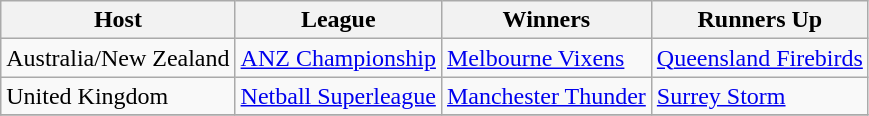<table class="wikitable collapsible">
<tr>
<th>Host</th>
<th>League</th>
<th>Winners</th>
<th>Runners Up</th>
</tr>
<tr>
<td>Australia/New Zealand</td>
<td><a href='#'>ANZ Championship</a></td>
<td><a href='#'>Melbourne Vixens</a></td>
<td><a href='#'>Queensland Firebirds</a></td>
</tr>
<tr>
<td>United Kingdom</td>
<td><a href='#'>Netball Superleague</a></td>
<td><a href='#'>Manchester Thunder</a></td>
<td><a href='#'>Surrey Storm</a></td>
</tr>
<tr>
</tr>
</table>
